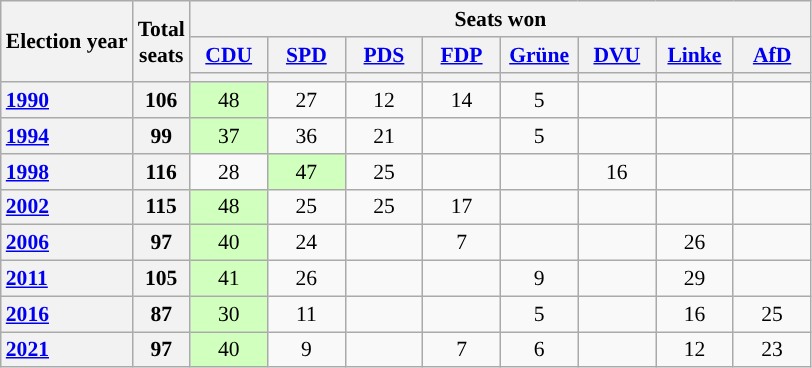<table class="wikitable" style="text-align:center; font-size: 0.9em;">
<tr>
<th rowspan="3">Election year</th>
<th rowspan="3">Total<br>seats</th>
<th colspan="8">Seats won</th>
</tr>
<tr>
<th class="unsortable" style="width:45px;"><a href='#'>CDU</a></th>
<th class="unsortable" style="width:45px;"><a href='#'>SPD</a></th>
<th class="unsortable" style="width:45px;"><a href='#'>PDS</a></th>
<th class="unsortable" style="width:45px;"><a href='#'>FDP</a></th>
<th class="unsortable" style="width:45px;"><a href='#'>Grüne</a></th>
<th class="unsortable" style="width:45px;"><a href='#'>DVU</a></th>
<th class="unsortable" style="width:45px;"><a href='#'>Linke</a></th>
<th class="unsortable" style="width:45px;"><a href='#'>AfD</a></th>
</tr>
<tr>
<th style="background:"></th>
<th style="background:"></th>
<th style="background:"></th>
<th style="background:"></th>
<th style="background:"></th>
<th style="background:"></th>
<th style="background:"></th>
<th style="background:"></th>
</tr>
<tr>
<th style="text-align: left;"><a href='#'>1990</a></th>
<th>106</th>
<td style="background:#d1ffbd;">48</td>
<td>27</td>
<td>12</td>
<td>14</td>
<td>5</td>
<td></td>
<td></td>
<td></td>
</tr>
<tr>
<th style="text-align: left;"><a href='#'>1994</a></th>
<th>99</th>
<td style="background:#d1ffbd;">37</td>
<td>36</td>
<td>21</td>
<td></td>
<td>5</td>
<td></td>
<td></td>
<td></td>
</tr>
<tr>
<th style="text-align: left;"><a href='#'>1998</a></th>
<th>116</th>
<td>28</td>
<td style="background:#d1ffbd;">47</td>
<td>25</td>
<td></td>
<td></td>
<td>16</td>
<td></td>
<td></td>
</tr>
<tr>
<th style="text-align: left;"><a href='#'>2002</a></th>
<th>115</th>
<td style="background:#d1ffbd;">48</td>
<td>25</td>
<td>25</td>
<td>17</td>
<td></td>
<td></td>
<td></td>
<td></td>
</tr>
<tr>
<th style="text-align: left;"><a href='#'>2006</a></th>
<th>97</th>
<td style="background:#d1ffbd;">40</td>
<td>24</td>
<td></td>
<td>7</td>
<td></td>
<td></td>
<td>26</td>
<td></td>
</tr>
<tr>
<th style="text-align: left;"><a href='#'>2011</a></th>
<th>105</th>
<td style="background:#d1ffbd;">41</td>
<td>26</td>
<td></td>
<td></td>
<td>9</td>
<td></td>
<td>29</td>
<td></td>
</tr>
<tr>
<th style="text-align: left;"><a href='#'>2016</a></th>
<th>87</th>
<td style="background:#d1ffbd;">30</td>
<td>11</td>
<td></td>
<td></td>
<td>5</td>
<td></td>
<td>16</td>
<td>25</td>
</tr>
<tr>
<th style="text-align: left;"><a href='#'>2021</a></th>
<th>97</th>
<td style="background:#d1ffbd;">40</td>
<td>9</td>
<td></td>
<td>7</td>
<td>6</td>
<td></td>
<td>12</td>
<td>23</td>
</tr>
</table>
